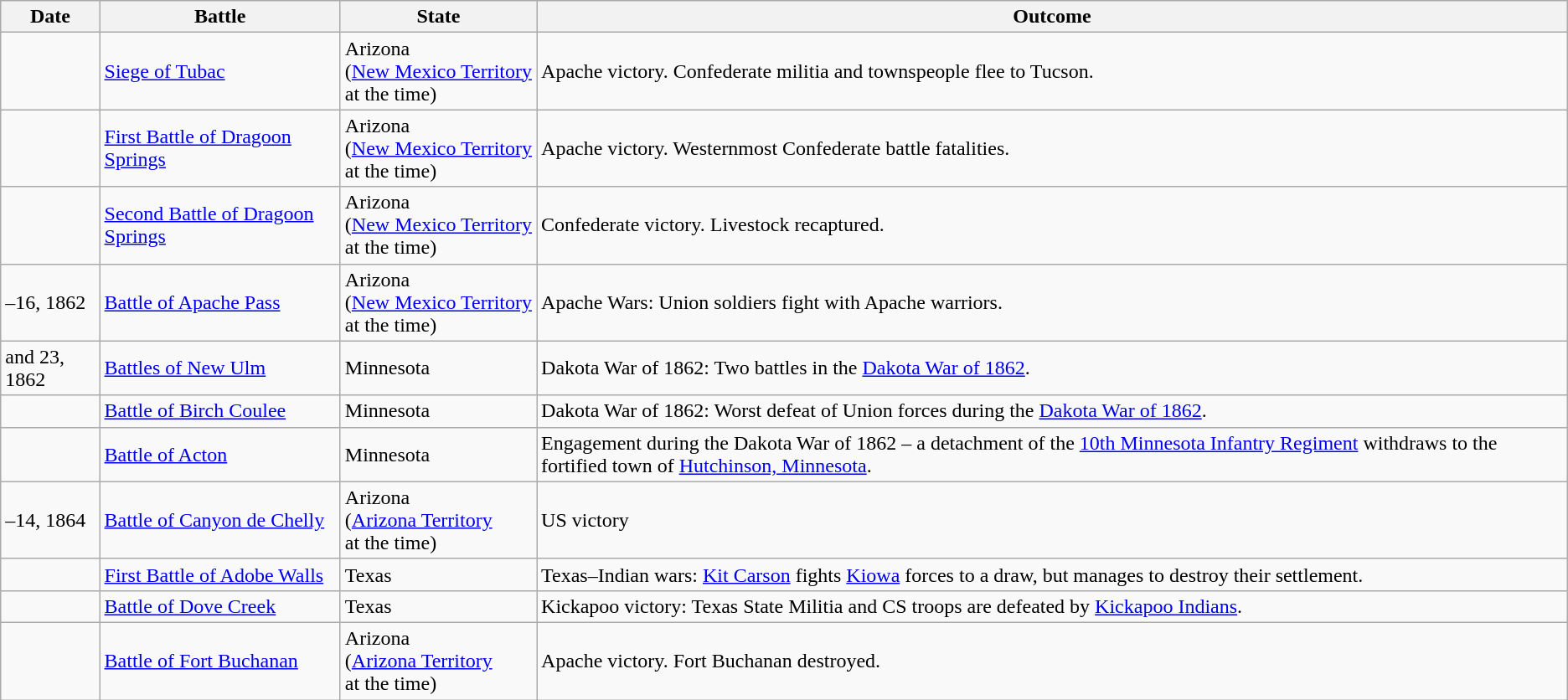<table class="sortable wikitable">
<tr>
<th>Date</th>
<th>Battle</th>
<th>State</th>
<th class=unsortable>Outcome</th>
</tr>
<tr>
<td></td>
<td><a href='#'>Siege of Tubac</a></td>
<td>Arizona<br>(<a href='#'>New Mexico Territory</a><br>at the time)</td>
<td>Apache victory. Confederate militia and townspeople flee to Tucson.</td>
</tr>
<tr>
<td></td>
<td><a href='#'>First Battle of Dragoon Springs</a></td>
<td>Arizona<br>(<a href='#'>New Mexico Territory</a><br>at the time)</td>
<td>Apache victory. Westernmost Confederate battle fatalities.</td>
</tr>
<tr>
<td></td>
<td><a href='#'>Second Battle of Dragoon Springs</a></td>
<td>Arizona<br>(<a href='#'>New Mexico Territory</a><br>at the time)</td>
<td>Confederate victory. Livestock recaptured.</td>
</tr>
<tr>
<td>–16, 1862</td>
<td><a href='#'>Battle of Apache Pass</a></td>
<td>Arizona<br>(<a href='#'>New Mexico Territory</a><br>at the time)</td>
<td>Apache Wars: Union soldiers fight with Apache warriors.</td>
</tr>
<tr>
<td> and 23, 1862</td>
<td><a href='#'>Battles of New Ulm</a></td>
<td>Minnesota</td>
<td>Dakota War of 1862: Two battles in the <a href='#'>Dakota War of 1862</a>.</td>
</tr>
<tr>
<td></td>
<td><a href='#'>Battle of Birch Coulee</a></td>
<td>Minnesota</td>
<td>Dakota War of 1862: Worst defeat of Union forces during the <a href='#'>Dakota War of 1862</a>.</td>
</tr>
<tr>
<td></td>
<td><a href='#'>Battle of Acton</a></td>
<td>Minnesota</td>
<td>Engagement during the Dakota War of 1862 – a detachment of the <a href='#'>10th Minnesota Infantry Regiment</a> withdraws to the fortified town of <a href='#'>Hutchinson, Minnesota</a>.</td>
</tr>
<tr>
<td>–14, 1864</td>
<td><a href='#'>Battle of Canyon de Chelly</a></td>
<td>Arizona<br>(<a href='#'>Arizona Territory</a><br>at the time)</td>
<td>US victory</td>
</tr>
<tr>
<td></td>
<td><a href='#'>First Battle of Adobe Walls</a></td>
<td>Texas</td>
<td>Texas–Indian wars: <a href='#'>Kit Carson</a> fights <a href='#'>Kiowa</a> forces to a draw, but manages to destroy their settlement.</td>
</tr>
<tr>
<td></td>
<td><a href='#'>Battle of Dove Creek</a></td>
<td>Texas</td>
<td>Kickapoo victory: Texas State Militia and CS troops are defeated by <a href='#'>Kickapoo Indians</a>.</td>
</tr>
<tr>
<td></td>
<td><a href='#'>Battle of Fort Buchanan</a></td>
<td>Arizona<br>(<a href='#'>Arizona Territory</a><br>at the time)</td>
<td>Apache victory. Fort Buchanan destroyed.</td>
</tr>
</table>
